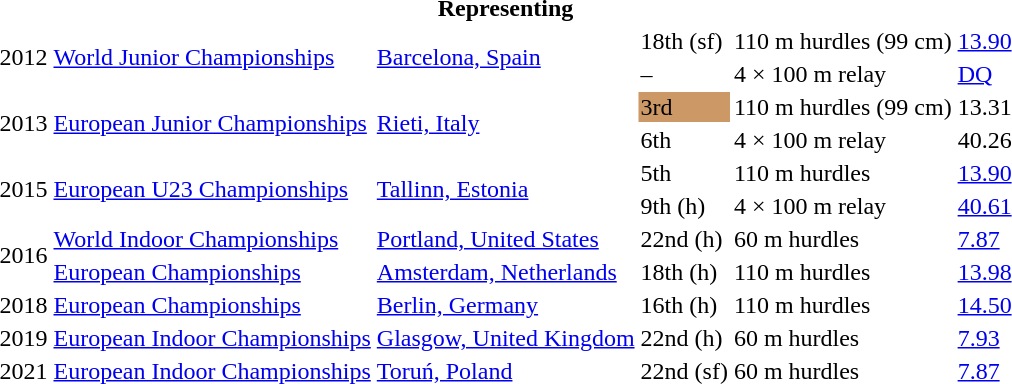<table>
<tr>
<th colspan="6">Representing </th>
</tr>
<tr>
<td rowspan=2>2012</td>
<td rowspan=2><a href='#'>World Junior Championships</a></td>
<td rowspan=2><a href='#'>Barcelona, Spain</a></td>
<td>18th (sf)</td>
<td>110 m hurdles (99 cm)</td>
<td><a href='#'>13.90</a></td>
</tr>
<tr>
<td>–</td>
<td>4 × 100 m relay</td>
<td><a href='#'>DQ</a></td>
</tr>
<tr>
<td rowspan=2>2013</td>
<td rowspan=2><a href='#'>European Junior Championships</a></td>
<td rowspan=2><a href='#'>Rieti, Italy</a></td>
<td bgcolor=cc9966>3rd</td>
<td>110 m hurdles (99 cm)</td>
<td>13.31</td>
</tr>
<tr>
<td>6th</td>
<td>4 × 100 m relay</td>
<td>40.26</td>
</tr>
<tr>
<td rowspan=2>2015</td>
<td rowspan=2><a href='#'>European U23 Championships</a></td>
<td rowspan=2><a href='#'>Tallinn, Estonia</a></td>
<td>5th</td>
<td>110 m hurdles</td>
<td><a href='#'>13.90</a></td>
</tr>
<tr>
<td>9th (h)</td>
<td>4 × 100 m relay</td>
<td><a href='#'>40.61</a></td>
</tr>
<tr>
<td rowspan=2>2016</td>
<td><a href='#'>World Indoor Championships</a></td>
<td><a href='#'>Portland, United States</a></td>
<td>22nd (h)</td>
<td>60 m hurdles</td>
<td><a href='#'>7.87</a></td>
</tr>
<tr>
<td><a href='#'>European Championships</a></td>
<td><a href='#'>Amsterdam, Netherlands</a></td>
<td>18th (h)</td>
<td>110 m hurdles</td>
<td><a href='#'>13.98</a></td>
</tr>
<tr>
<td>2018</td>
<td><a href='#'>European Championships</a></td>
<td><a href='#'>Berlin, Germany</a></td>
<td>16th (h)</td>
<td>110 m hurdles</td>
<td><a href='#'>14.50</a></td>
</tr>
<tr>
<td>2019</td>
<td><a href='#'>European Indoor Championships</a></td>
<td><a href='#'>Glasgow, United Kingdom</a></td>
<td>22nd (h)</td>
<td>60 m hurdles</td>
<td><a href='#'>7.93</a></td>
</tr>
<tr>
<td>2021</td>
<td><a href='#'>European Indoor Championships</a></td>
<td><a href='#'>Toruń, Poland</a></td>
<td>22nd (sf)</td>
<td>60 m hurdles</td>
<td><a href='#'>7.87</a></td>
</tr>
</table>
